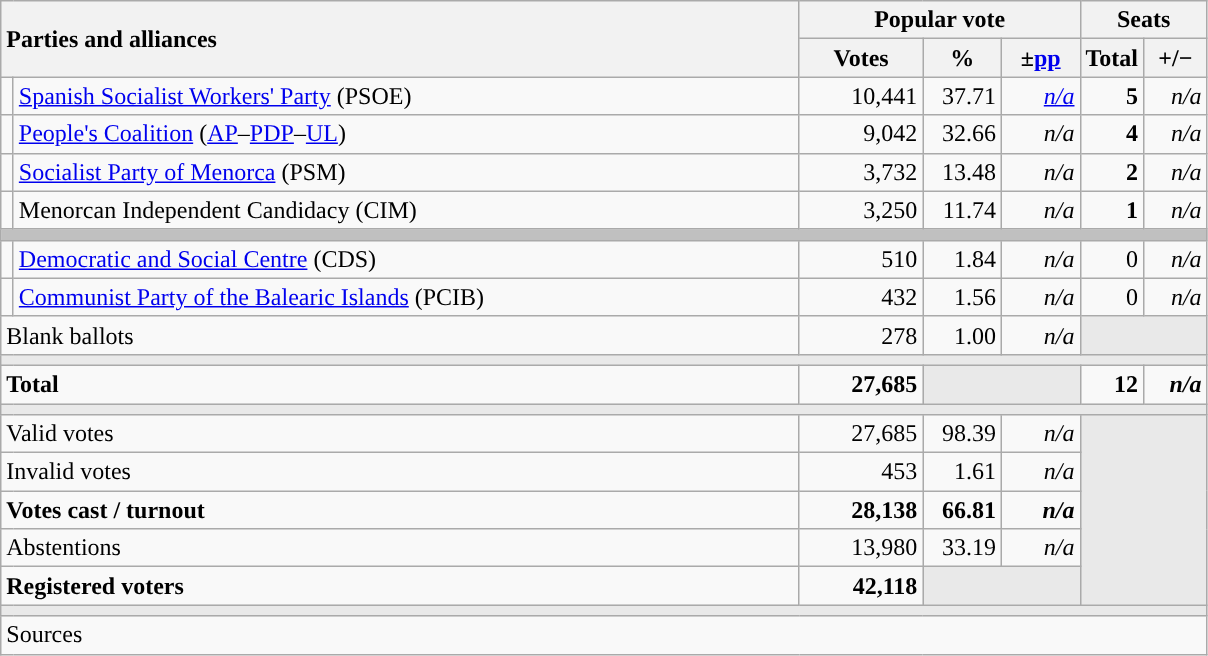<table class="wikitable" style="text-align:right;">
<tr>
<th style="text-align:left;" rowspan="2" colspan="2" width="525">Parties and alliances</th>
<th colspan="3">Popular vote</th>
<th colspan="2">Seats</th>
</tr>
<tr>
<th width="75">Votes</th>
<th width="45">%</th>
<th width="45">±<a href='#'>pp</a></th>
<th width="35">Total</th>
<th width="35">+/−</th>
</tr>
<tr>
<td width="1" style="color:inherit;background:"></td>
<td align="left"><a href='#'>Spanish Socialist Workers' Party</a> (PSOE)</td>
<td>10,441</td>
<td>37.71</td>
<td><em><a href='#'>n/a</a></em></td>
<td><strong>5</strong></td>
<td><em>n/a</em></td>
</tr>
<tr>
<td style="color:inherit;background:"></td>
<td align="left"><a href='#'>People's Coalition</a> (<a href='#'>AP</a>–<a href='#'>PDP</a>–<a href='#'>UL</a>)</td>
<td>9,042</td>
<td>32.66</td>
<td><em>n/a</em></td>
<td><strong>4</strong></td>
<td><em>n/a</em></td>
</tr>
<tr>
<td style="color:inherit;background:"></td>
<td align="left"><a href='#'>Socialist Party of Menorca</a> (PSM)</td>
<td>3,732</td>
<td>13.48</td>
<td><em>n/a</em></td>
<td><strong>2</strong></td>
<td><em>n/a</em></td>
</tr>
<tr>
<td style="color:inherit;background:"></td>
<td align="left">Menorcan Independent Candidacy (CIM)</td>
<td>3,250</td>
<td>11.74</td>
<td><em>n/a</em></td>
<td><strong>1</strong></td>
<td><em>n/a</em></td>
</tr>
<tr>
<td colspan="7" bgcolor="#C0C0C0"></td>
</tr>
<tr>
<td style="color:inherit;background:"></td>
<td align="left"><a href='#'>Democratic and Social Centre</a> (CDS)</td>
<td>510</td>
<td>1.84</td>
<td><em>n/a</em></td>
<td>0</td>
<td><em>n/a</em></td>
</tr>
<tr>
<td style="color:inherit;background:"></td>
<td align="left"><a href='#'>Communist Party of the Balearic Islands</a> (PCIB)</td>
<td>432</td>
<td>1.56</td>
<td><em>n/a</em></td>
<td>0</td>
<td><em>n/a</em></td>
</tr>
<tr>
<td align="left" colspan="2">Blank ballots</td>
<td>278</td>
<td>1.00</td>
<td><em>n/a</em></td>
<td bgcolor="#E9E9E9" colspan="2"></td>
</tr>
<tr>
<td colspan="7" bgcolor="#E9E9E9"></td>
</tr>
<tr style="font-weight:bold;">
<td align="left" colspan="2">Total</td>
<td>27,685</td>
<td bgcolor="#E9E9E9" colspan="2"></td>
<td>12</td>
<td><em>n/a</em></td>
</tr>
<tr>
<td colspan="7" bgcolor="#E9E9E9"></td>
</tr>
<tr>
<td align="left" colspan="2">Valid votes</td>
<td>27,685</td>
<td>98.39</td>
<td><em>n/a</em></td>
<td bgcolor="#E9E9E9" colspan="2" rowspan="5"></td>
</tr>
<tr>
<td align="left" colspan="2">Invalid votes</td>
<td>453</td>
<td>1.61</td>
<td><em>n/a</em></td>
</tr>
<tr style="font-weight:bold;">
<td align="left" colspan="2">Votes cast / turnout</td>
<td>28,138</td>
<td>66.81</td>
<td><em>n/a</em></td>
</tr>
<tr>
<td align="left" colspan="2">Abstentions</td>
<td>13,980</td>
<td>33.19</td>
<td><em>n/a</em></td>
</tr>
<tr style="font-weight:bold;">
<td align="left" colspan="2">Registered voters</td>
<td>42,118</td>
<td bgcolor="#E9E9E9" colspan="2"></td>
</tr>
<tr>
<td colspan="7" bgcolor="#E9E9E9"></td>
</tr>
<tr>
<td align="left" colspan="7">Sources</td>
</tr>
</table>
